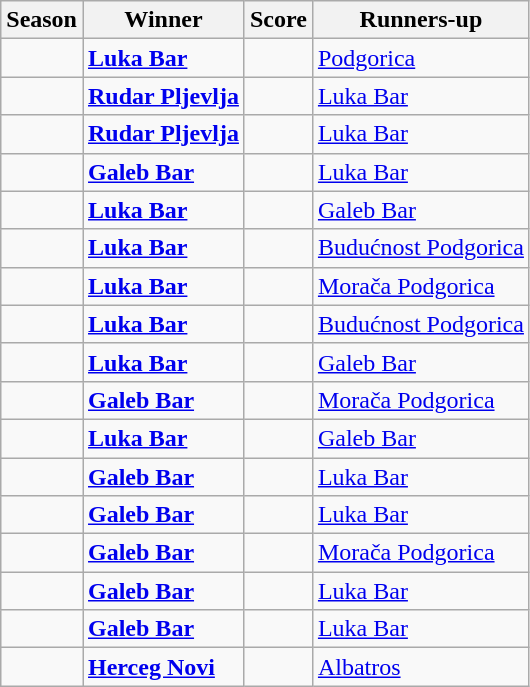<table class="wikitable">
<tr>
<th>Season</th>
<th>Winner</th>
<th>Score</th>
<th>Runners-up</th>
</tr>
<tr>
<td></td>
<td><strong><a href='#'>Luka Bar</a></strong></td>
<td></td>
<td><a href='#'>Podgorica</a></td>
</tr>
<tr>
<td></td>
<td><strong><a href='#'>Rudar Pljevlja</a></strong></td>
<td></td>
<td><a href='#'>Luka Bar</a></td>
</tr>
<tr>
<td></td>
<td><strong><a href='#'>Rudar Pljevlja</a></strong></td>
<td></td>
<td><a href='#'>Luka Bar</a></td>
</tr>
<tr>
<td></td>
<td><strong><a href='#'>Galeb Bar</a></strong></td>
<td></td>
<td><a href='#'>Luka Bar</a></td>
</tr>
<tr>
<td></td>
<td><strong><a href='#'>Luka Bar</a></strong></td>
<td></td>
<td><a href='#'>Galeb Bar</a></td>
</tr>
<tr>
<td></td>
<td><strong><a href='#'>Luka Bar</a></strong></td>
<td></td>
<td><a href='#'>Budućnost Podgorica</a></td>
</tr>
<tr>
<td></td>
<td><strong><a href='#'>Luka Bar</a></strong></td>
<td></td>
<td><a href='#'>Morača Podgorica</a></td>
</tr>
<tr>
<td></td>
<td><strong><a href='#'>Luka Bar</a></strong></td>
<td></td>
<td><a href='#'>Budućnost Podgorica</a></td>
</tr>
<tr>
<td></td>
<td><strong><a href='#'>Luka Bar</a></strong></td>
<td></td>
<td><a href='#'>Galeb Bar</a></td>
</tr>
<tr>
<td></td>
<td><strong><a href='#'>Galeb Bar</a></strong></td>
<td></td>
<td><a href='#'>Morača Podgorica</a></td>
</tr>
<tr>
<td></td>
<td><strong><a href='#'>Luka Bar</a></strong></td>
<td></td>
<td><a href='#'>Galeb Bar</a></td>
</tr>
<tr>
<td></td>
<td><strong><a href='#'>Galeb Bar</a></strong></td>
<td></td>
<td><a href='#'>Luka Bar</a></td>
</tr>
<tr>
<td></td>
<td><strong><a href='#'>Galeb Bar</a></strong></td>
<td></td>
<td><a href='#'>Luka Bar</a></td>
</tr>
<tr>
<td></td>
<td><strong><a href='#'>Galeb Bar</a></strong></td>
<td></td>
<td><a href='#'>Morača Podgorica</a></td>
</tr>
<tr>
<td></td>
<td><strong><a href='#'>Galeb Bar</a></strong></td>
<td></td>
<td><a href='#'>Luka Bar</a></td>
</tr>
<tr>
<td></td>
<td><strong><a href='#'>Galeb Bar</a></strong></td>
<td></td>
<td><a href='#'>Luka Bar</a></td>
</tr>
<tr>
<td></td>
<td><strong><a href='#'>Herceg Novi</a></strong></td>
<td></td>
<td><a href='#'>Albatros</a></td>
</tr>
</table>
